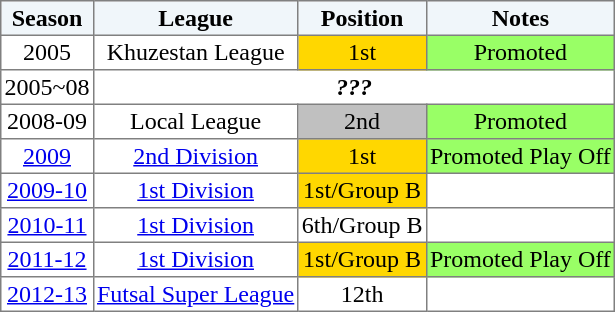<table border="1" cellpadding="2" style="border-collapse:collapse; text-align:center; font-size:normal;">
<tr style="background:#f0f6fa;">
<th>Season</th>
<th>League</th>
<th>Position</th>
<th>Notes</th>
</tr>
<tr>
<td>2005</td>
<td>Khuzestan League</td>
<td bgcolor=gold>1st</td>
<td bgcolor=99FF66>Promoted </td>
</tr>
<tr>
<td>2005~08</td>
<th colspan=3><em>???</em></th>
</tr>
<tr>
<td>2008-09</td>
<td>Local League</td>
<td bgcolor=silver>2nd</td>
<td bgcolor=99FF66>Promoted </td>
</tr>
<tr>
<td><a href='#'>2009</a></td>
<td><a href='#'>2nd Division</a></td>
<td bgcolor=gold>1st</td>
<td bgcolor=99FF66>Promoted Play Off </td>
</tr>
<tr>
<td><a href='#'>2009-10</a></td>
<td><a href='#'>1st Division</a></td>
<td bgcolor=gold>1st/Group B</td>
<td></td>
</tr>
<tr>
<td><a href='#'>2010-11</a></td>
<td><a href='#'>1st Division</a></td>
<td>6th/Group B</td>
<td></td>
</tr>
<tr>
<td><a href='#'>2011-12</a></td>
<td><a href='#'>1st Division</a></td>
<td bgcolor=gold>1st/Group B</td>
<td bgcolor=99FF66>Promoted Play Off</td>
</tr>
<tr>
<td><a href='#'>2012-13</a></td>
<td><a href='#'>Futsal Super League</a></td>
<td>12th</td>
<td></td>
</tr>
</table>
